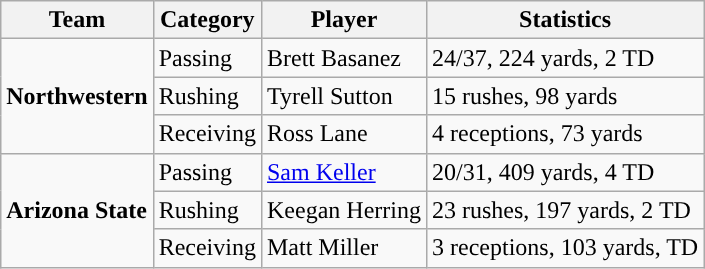<table class="wikitable" style="float: left;">
<tr>
<th>Team</th>
<th>Category</th>
<th>Player</th>
<th>Statistics</th>
</tr>
<tr>
<td rowspan=3><strong>Northwestern</strong></td>
<td>Passing</td>
<td>Brett Basanez</td>
<td>24/37, 224 yards, 2 TD</td>
</tr>
<tr>
<td>Rushing</td>
<td>Tyrell Sutton</td>
<td>15 rushes, 98 yards</td>
</tr>
<tr>
<td>Receiving</td>
<td>Ross Lane</td>
<td>4 receptions, 73 yards</td>
</tr>
<tr>
<td rowspan=3><strong>Arizona State</strong></td>
<td>Passing</td>
<td><a href='#'>Sam Keller</a></td>
<td>20/31, 409 yards, 4 TD</td>
</tr>
<tr>
<td>Rushing</td>
<td>Keegan Herring</td>
<td>23 rushes, 197 yards, 2 TD</td>
</tr>
<tr>
<td>Receiving</td>
<td>Matt Miller</td>
<td>3 receptions, 103 yards, TD</td>
</tr>
</table>
